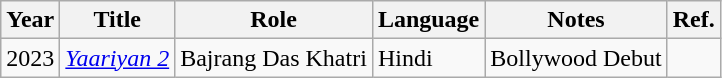<table class="wikitable">
<tr>
<th>Year</th>
<th>Title</th>
<th>Role</th>
<th>Language</th>
<th>Notes</th>
<th>Ref.</th>
</tr>
<tr>
<td>2023</td>
<td><em><a href='#'>Yaariyan 2</a></em></td>
<td>Bajrang Das Khatri</td>
<td>Hindi</td>
<td>Bollywood Debut</td>
<td></td>
</tr>
</table>
